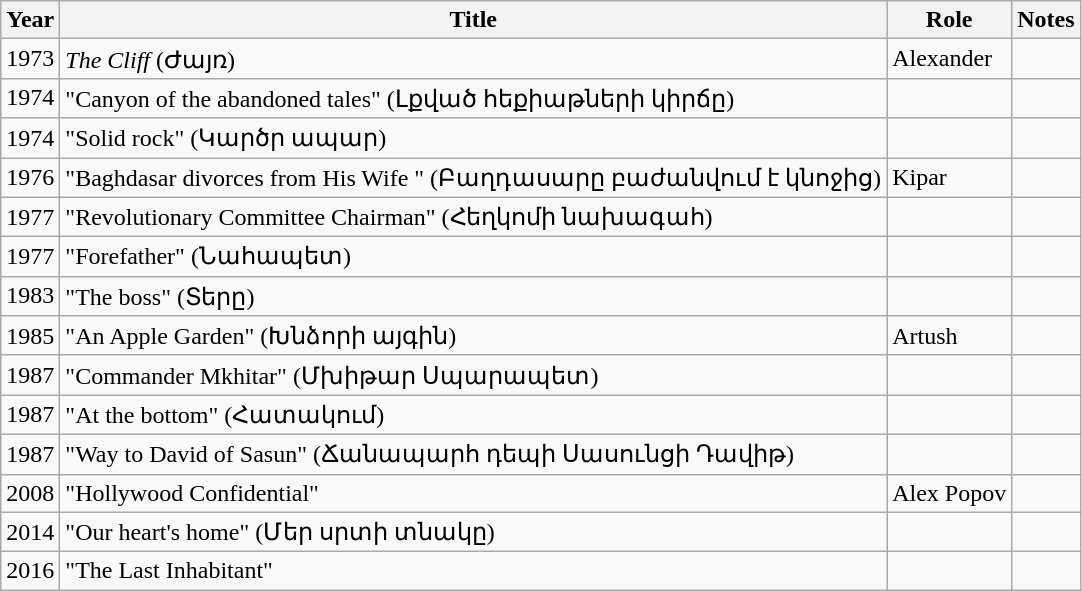<table class="wikitable sortable plainrowheaders">
<tr>
<th>Year</th>
<th>Title</th>
<th>Role</th>
<th class="unsortable">Notes</th>
</tr>
<tr>
<td>1973</td>
<td><em>The Cliff</em> (Ժայռ)</td>
<td>Alexander</td>
<td></td>
</tr>
<tr>
<td>1974</td>
<td>"Canyon of the abandoned tales" (Լքված հեքիաթների կիրճը)</td>
<td></td>
<td></td>
</tr>
<tr>
<td>1974</td>
<td>"Solid rock" (Կարծր ապար)</td>
<td></td>
<td></td>
</tr>
<tr>
<td>1976</td>
<td>"Baghdasar divorces from His Wife " (Բաղդասարը բաժանվում է կնոջից)</td>
<td>Kipar</td>
<td></td>
</tr>
<tr>
<td>1977</td>
<td>"Revolutionary Committee Chairman" (Հեղկոմի նախագահ)</td>
<td></td>
<td></td>
</tr>
<tr>
<td>1977</td>
<td>"Forefather" (Նահապետ)</td>
<td></td>
<td></td>
</tr>
<tr>
<td>1983</td>
<td>"The boss" (Տերը)</td>
<td></td>
<td></td>
</tr>
<tr>
<td>1985</td>
<td>"An Apple Garden" (Խնձորի այգին)</td>
<td>Artush</td>
<td></td>
</tr>
<tr>
<td>1987</td>
<td>"Commander Mkhitar" (Մխիթար Սպարապետ)</td>
<td></td>
<td></td>
</tr>
<tr>
<td>1987</td>
<td>"At the bottom" (Հատակում)</td>
<td></td>
<td></td>
</tr>
<tr>
<td>1987</td>
<td>"Way to David of Sasun" (Ճանապարհ դեպի Սասունցի Դավիթ)</td>
<td></td>
<td></td>
</tr>
<tr>
<td>2008</td>
<td>"Hollywood Confidential"</td>
<td>Alex Popov</td>
<td></td>
</tr>
<tr>
<td>2014</td>
<td>"Our heart's home" (Մեր սրտի տնակը)</td>
<td></td>
<td></td>
</tr>
<tr>
<td>2016</td>
<td>"The Last Inhabitant"</td>
<td></td>
<td></td>
</tr>
</table>
